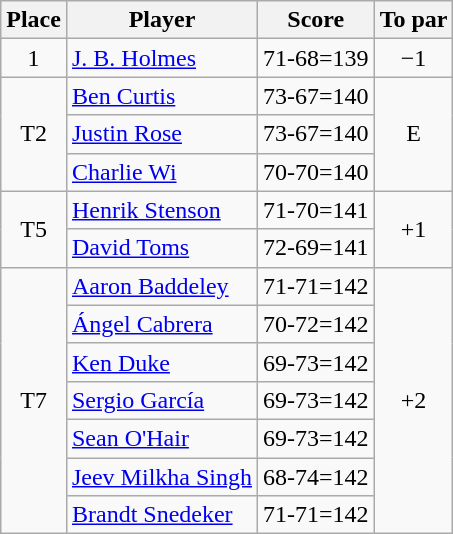<table class="wikitable">
<tr>
<th>Place</th>
<th>Player</th>
<th>Score</th>
<th>To par</th>
</tr>
<tr>
<td align=center>1</td>
<td> <a href='#'>J. B. Holmes</a></td>
<td align=center>71-68=139</td>
<td align=center>−1</td>
</tr>
<tr>
<td align=center rowspan="3">T2</td>
<td> <a href='#'>Ben Curtis</a></td>
<td align=center>73-67=140</td>
<td rowspan="3" align=center>E</td>
</tr>
<tr>
<td> <a href='#'>Justin Rose</a></td>
<td align=center>73-67=140</td>
</tr>
<tr>
<td> <a href='#'>Charlie Wi</a></td>
<td align=center>70-70=140</td>
</tr>
<tr>
<td align=center rowspan="2">T5</td>
<td> <a href='#'>Henrik Stenson</a></td>
<td align=center>71-70=141</td>
<td rowspan="2" align=center>+1</td>
</tr>
<tr>
<td> <a href='#'>David Toms</a></td>
<td align=center>72-69=141</td>
</tr>
<tr>
<td align=center rowspan="7">T7</td>
<td> <a href='#'>Aaron Baddeley</a></td>
<td align=center>71-71=142</td>
<td rowspan="7" align=center>+2</td>
</tr>
<tr>
<td> <a href='#'>Ángel Cabrera</a></td>
<td align=center>70-72=142</td>
</tr>
<tr>
<td> <a href='#'>Ken Duke</a></td>
<td align=center>69-73=142</td>
</tr>
<tr>
<td> <a href='#'>Sergio García</a></td>
<td align=center>69-73=142</td>
</tr>
<tr>
<td> <a href='#'>Sean O'Hair</a></td>
<td align=center>69-73=142</td>
</tr>
<tr>
<td> <a href='#'>Jeev Milkha Singh</a></td>
<td align=center>68-74=142</td>
</tr>
<tr>
<td> <a href='#'>Brandt Snedeker</a></td>
<td align=center>71-71=142</td>
</tr>
</table>
